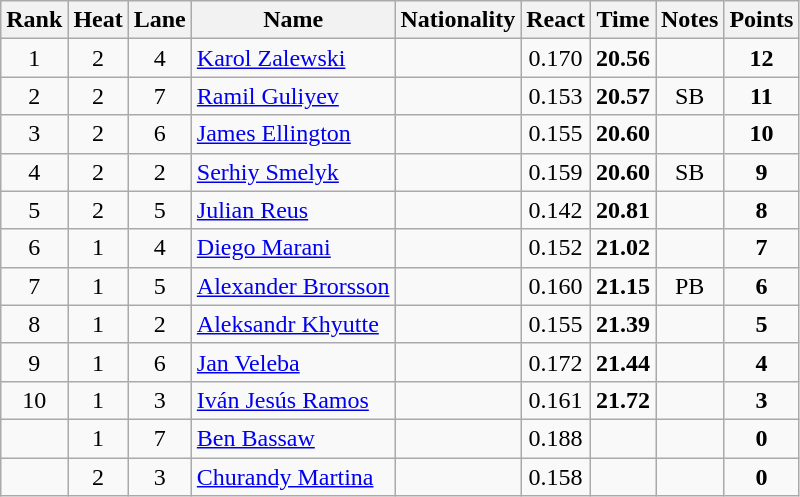<table class="wikitable sortable" style="text-align:center">
<tr>
<th>Rank</th>
<th>Heat</th>
<th>Lane</th>
<th>Name</th>
<th>Nationality</th>
<th>React</th>
<th>Time</th>
<th>Notes</th>
<th>Points</th>
</tr>
<tr>
<td>1</td>
<td>2</td>
<td>4</td>
<td align=left><a href='#'>Karol Zalewski</a></td>
<td align=left></td>
<td>0.170</td>
<td><strong>20.56</strong></td>
<td></td>
<td><strong>12</strong></td>
</tr>
<tr>
<td>2</td>
<td>2</td>
<td>7</td>
<td align=left><a href='#'>Ramil Guliyev</a></td>
<td align=left></td>
<td>0.153</td>
<td><strong>20.57</strong></td>
<td>SB</td>
<td><strong>11</strong></td>
</tr>
<tr>
<td>3</td>
<td>2</td>
<td>6</td>
<td align=left><a href='#'>James Ellington</a></td>
<td align=left></td>
<td>0.155</td>
<td><strong>20.60</strong></td>
<td></td>
<td><strong>10</strong></td>
</tr>
<tr>
<td>4</td>
<td>2</td>
<td>2</td>
<td align=left><a href='#'>Serhiy Smelyk</a></td>
<td align=left></td>
<td>0.159</td>
<td><strong>20.60</strong></td>
<td>SB</td>
<td><strong>9</strong></td>
</tr>
<tr>
<td>5</td>
<td>2</td>
<td>5</td>
<td align=left><a href='#'>Julian Reus</a></td>
<td align=left></td>
<td>0.142</td>
<td><strong>20.81</strong></td>
<td></td>
<td><strong>8</strong></td>
</tr>
<tr>
<td>6</td>
<td>1</td>
<td>4</td>
<td align=left><a href='#'>Diego Marani</a></td>
<td align=left></td>
<td>0.152</td>
<td><strong>21.02</strong></td>
<td></td>
<td><strong>7</strong></td>
</tr>
<tr>
<td>7</td>
<td>1</td>
<td>5</td>
<td align=left><a href='#'>Alexander Brorsson</a></td>
<td align=left></td>
<td>0.160</td>
<td><strong>21.15</strong></td>
<td>PB</td>
<td><strong>6</strong></td>
</tr>
<tr>
<td>8</td>
<td>1</td>
<td>2</td>
<td align=left><a href='#'>Aleksandr Khyutte</a></td>
<td align=left></td>
<td>0.155</td>
<td><strong>21.39</strong></td>
<td></td>
<td><strong>5</strong></td>
</tr>
<tr>
<td>9</td>
<td>1</td>
<td>6</td>
<td align=left><a href='#'>Jan Veleba</a></td>
<td align=left></td>
<td>0.172</td>
<td><strong>21.44</strong></td>
<td></td>
<td><strong>4</strong></td>
</tr>
<tr>
<td>10</td>
<td>1</td>
<td>3</td>
<td align=left><a href='#'>Iván Jesús Ramos</a></td>
<td align=left></td>
<td>0.161</td>
<td><strong>21.72</strong></td>
<td></td>
<td><strong>3</strong></td>
</tr>
<tr>
<td></td>
<td>1</td>
<td>7</td>
<td align=left><a href='#'>Ben Bassaw</a></td>
<td align=left></td>
<td>0.188</td>
<td><strong></strong></td>
<td></td>
<td><strong>0</strong></td>
</tr>
<tr>
<td></td>
<td>2</td>
<td>3</td>
<td align=left><a href='#'>Churandy Martina</a></td>
<td align=left></td>
<td>0.158</td>
<td><strong></strong></td>
<td></td>
<td><strong>0</strong></td>
</tr>
</table>
